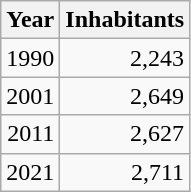<table cellspacing="0" cellpadding="0">
<tr>
<td valign="top"><br><table class="wikitable sortable zebra hintergrundfarbe5">
<tr>
<th>Year</th>
<th>Inhabitants</th>
</tr>
<tr align="right">
<td>1990</td>
<td>2,243</td>
</tr>
<tr align="right">
<td>2001</td>
<td>2,649</td>
</tr>
<tr align="right">
<td>2011</td>
<td>2,627</td>
</tr>
<tr align="right">
<td>2021</td>
<td>2,711</td>
</tr>
</table>
</td>
</tr>
</table>
